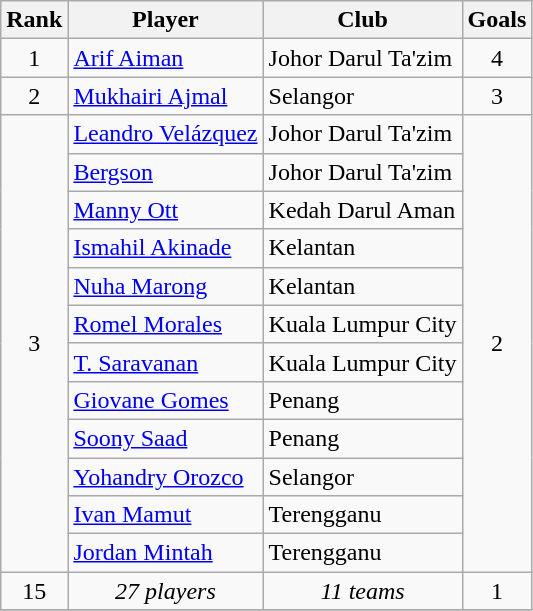<table class="wikitable sortable" style="text-align:center">
<tr>
<th>Rank</th>
<th>Player</th>
<th>Club</th>
<th>Goals</th>
</tr>
<tr>
<td>1</td>
<td style="text-align:left;"> <a href='#'>Arif Aiman</a></td>
<td style="text-align:left;">Johor Darul Ta'zim</td>
<td>4</td>
</tr>
<tr>
<td>2</td>
<td style="text-align:left;"> <a href='#'>Mukhairi Ajmal</a></td>
<td style="text-align:left;">Selangor</td>
<td>3</td>
</tr>
<tr>
<td rowspan=12>3</td>
<td style="text-align:left;"> <a href='#'>Leandro Velázquez</a></td>
<td style="text-align:left;">Johor Darul Ta'zim</td>
<td rowspan=12>2</td>
</tr>
<tr>
<td style="text-align:left;"> <a href='#'>Bergson</a></td>
<td style="text-align:left;">Johor Darul Ta'zim</td>
</tr>
<tr>
<td style="text-align:left;"> <a href='#'>Manny Ott</a></td>
<td style="text-align:left;">Kedah Darul Aman</td>
</tr>
<tr>
<td style="text-align:left;"> <a href='#'>Ismahil Akinade</a></td>
<td style="text-align:left;">Kelantan</td>
</tr>
<tr>
<td style="text-align:left;"> <a href='#'>Nuha Marong</a></td>
<td style="text-align:left;">Kelantan</td>
</tr>
<tr>
<td style="text-align:left;"> <a href='#'>Romel Morales</a></td>
<td style="text-align:left;">Kuala Lumpur City</td>
</tr>
<tr>
<td style="text-align:left;"> <a href='#'>T. Saravanan</a></td>
<td style="text-align:left;">Kuala Lumpur City</td>
</tr>
<tr>
<td style="text-align:left;"> <a href='#'>Giovane Gomes</a></td>
<td style="text-align:left;">Penang</td>
</tr>
<tr>
<td style="text-align:left;"> <a href='#'>Soony Saad</a></td>
<td style="text-align:left;">Penang</td>
</tr>
<tr>
<td style="text-align:left;"> <a href='#'>Yohandry Orozco</a></td>
<td style="text-align:left;">Selangor</td>
</tr>
<tr>
<td style="text-align:left;"> <a href='#'>Ivan Mamut</a></td>
<td style="text-align:left;">Terengganu</td>
</tr>
<tr>
<td style="text-align:left;"> <a href='#'>Jordan Mintah</a></td>
<td style="text-align:left;">Terengganu</td>
</tr>
<tr>
<td>15</td>
<td><em>27 players</em></td>
<td><em>11 teams</em></td>
<td>1</td>
</tr>
<tr>
</tr>
</table>
